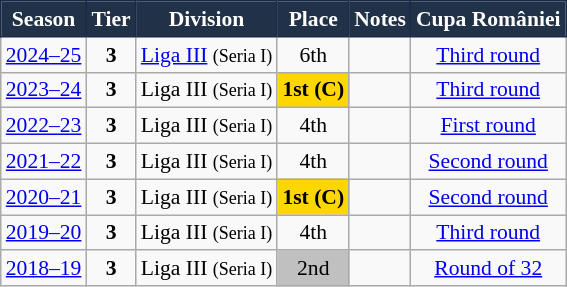<table class="wikitable" style="text-align:center; font-size:90%">
<tr>
<th style="background:#213148;color:#FFFFFF;border:1px solid #1a2948;">Season</th>
<th style="background:#213148;color:#FFFFFF;border:1px solid #1a2948;">Tier</th>
<th style="background:#213148;color:#FFFFFF;border:1px solid #1a2948;">Division</th>
<th style="background:#213148;color:#FFFFFF;border:1px solid #1a2948;">Place</th>
<th style="background:#213148;color:#FFFFFF;border:1px solid #1a2948;">Notes</th>
<th style="background:#213148;color:#FFFFFF;border:1px solid #1a2948;">Cupa României</th>
</tr>
<tr>
<td><a href='#'>2024–25</a></td>
<td><strong>3</strong></td>
<td><a href='#'>Liga III</a> <small>(Seria I)</small></td>
<td>6th</td>
<td></td>
<td><a href='#'>Third round</a></td>
</tr>
<tr>
<td><a href='#'>2023–24</a></td>
<td><strong>3</strong></td>
<td>Liga III <small>(Seria I)</small></td>
<td align=center bgcolor=gold><strong>1st (C)</strong></td>
<td></td>
<td><a href='#'>Third round</a></td>
</tr>
<tr>
<td><a href='#'>2022–23</a></td>
<td><strong>3</strong></td>
<td>Liga III <small>(Seria I)</small></td>
<td>4th</td>
<td></td>
<td><a href='#'>First round</a></td>
</tr>
<tr>
<td><a href='#'>2021–22</a></td>
<td><strong>3</strong></td>
<td>Liga III <small>(Seria I)</small></td>
<td>4th</td>
<td></td>
<td><a href='#'>Second round</a></td>
</tr>
<tr>
<td><a href='#'>2020–21</a></td>
<td><strong>3</strong></td>
<td>Liga III <small>(Seria I)</small></td>
<td align=center bgcolor=gold><strong>1st (C)</strong></td>
<td></td>
<td><a href='#'>Second round</a></td>
</tr>
<tr>
<td><a href='#'>2019–20</a></td>
<td><strong>3</strong></td>
<td>Liga III <small>(Seria I)</small></td>
<td>4th</td>
<td></td>
<td><a href='#'>Third round</a></td>
</tr>
<tr>
<td><a href='#'>2018–19</a></td>
<td><strong>3</strong></td>
<td>Liga III <small>(Seria I)</small></td>
<td align=center bgcolor=silver>2nd</td>
<td></td>
<td><a href='#'>Round of 32</a></td>
</tr>
</table>
